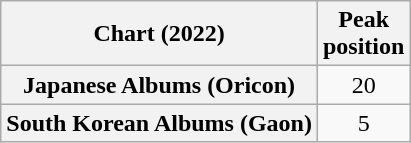<table class="wikitable sortable plainrowheaders" style="text-align:center">
<tr>
<th scope="col">Chart (2022)</th>
<th scope="col">Peak<br>position</th>
</tr>
<tr>
<th scope="row">Japanese Albums (Oricon)</th>
<td>20</td>
</tr>
<tr>
<th scope="row">South Korean Albums (Gaon)</th>
<td>5</td>
</tr>
</table>
